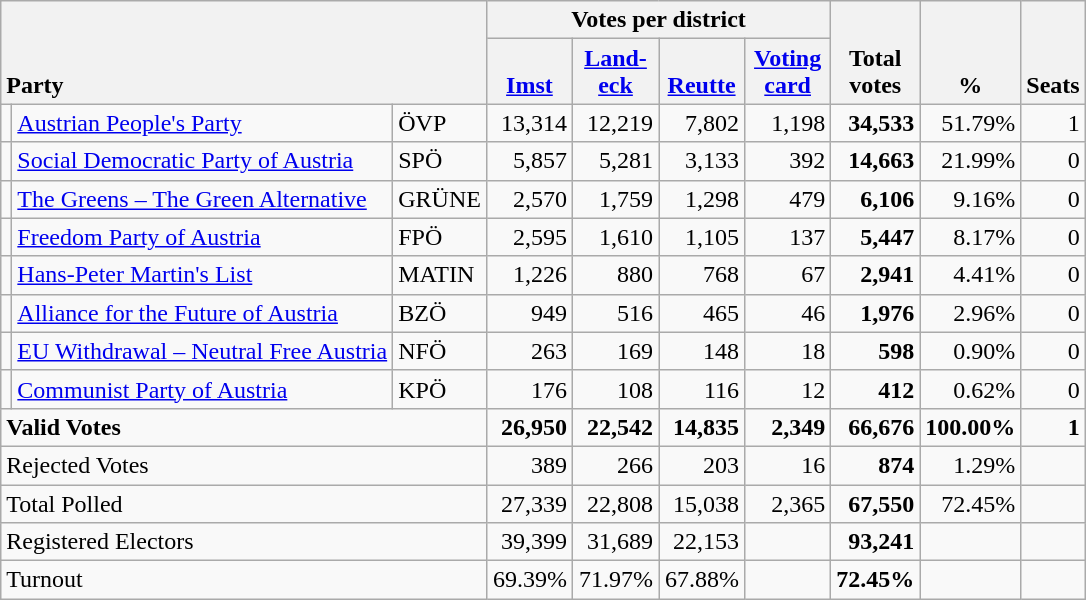<table class="wikitable" border="1" style="text-align:right;">
<tr>
<th style="text-align:left;" valign=bottom rowspan=2 colspan=3>Party</th>
<th colspan=4>Votes per district</th>
<th align=center valign=bottom rowspan=2 width="50">Total<br>votes</th>
<th align=center valign=bottom rowspan=2 width="50">%</th>
<th align=center valign=bottom rowspan=2>Seats</th>
</tr>
<tr>
<th align=center valign=bottom width="50"><a href='#'>Imst</a></th>
<th align=center valign=bottom width="50"><a href='#'>Land-<br>eck</a></th>
<th align=center valign=bottom width="50"><a href='#'>Reutte</a></th>
<th align=center valign=bottom width="50"><a href='#'>Voting<br>card</a></th>
</tr>
<tr>
<td></td>
<td align=left><a href='#'>Austrian People's Party</a></td>
<td align=left>ÖVP</td>
<td>13,314</td>
<td>12,219</td>
<td>7,802</td>
<td>1,198</td>
<td><strong>34,533</strong></td>
<td>51.79%</td>
<td>1</td>
</tr>
<tr>
<td></td>
<td align=left><a href='#'>Social Democratic Party of Austria</a></td>
<td align=left>SPÖ</td>
<td>5,857</td>
<td>5,281</td>
<td>3,133</td>
<td>392</td>
<td><strong>14,663</strong></td>
<td>21.99%</td>
<td>0</td>
</tr>
<tr>
<td></td>
<td align=left style="white-space: nowrap;"><a href='#'>The Greens – The Green Alternative</a></td>
<td align=left>GRÜNE</td>
<td>2,570</td>
<td>1,759</td>
<td>1,298</td>
<td>479</td>
<td><strong>6,106</strong></td>
<td>9.16%</td>
<td>0</td>
</tr>
<tr>
<td></td>
<td align=left><a href='#'>Freedom Party of Austria</a></td>
<td align=left>FPÖ</td>
<td>2,595</td>
<td>1,610</td>
<td>1,105</td>
<td>137</td>
<td><strong>5,447</strong></td>
<td>8.17%</td>
<td>0</td>
</tr>
<tr>
<td></td>
<td align=left><a href='#'>Hans-Peter Martin's List</a></td>
<td align=left>MATIN</td>
<td>1,226</td>
<td>880</td>
<td>768</td>
<td>67</td>
<td><strong>2,941</strong></td>
<td>4.41%</td>
<td>0</td>
</tr>
<tr>
<td></td>
<td align=left><a href='#'>Alliance for the Future of Austria</a></td>
<td align=left>BZÖ</td>
<td>949</td>
<td>516</td>
<td>465</td>
<td>46</td>
<td><strong>1,976</strong></td>
<td>2.96%</td>
<td>0</td>
</tr>
<tr>
<td></td>
<td align=left><a href='#'>EU Withdrawal – Neutral Free Austria</a></td>
<td align=left>NFÖ</td>
<td>263</td>
<td>169</td>
<td>148</td>
<td>18</td>
<td><strong>598</strong></td>
<td>0.90%</td>
<td>0</td>
</tr>
<tr>
<td></td>
<td align=left><a href='#'>Communist Party of Austria</a></td>
<td align=left>KPÖ</td>
<td>176</td>
<td>108</td>
<td>116</td>
<td>12</td>
<td><strong>412</strong></td>
<td>0.62%</td>
<td>0</td>
</tr>
<tr style="font-weight:bold">
<td align=left colspan=3>Valid Votes</td>
<td>26,950</td>
<td>22,542</td>
<td>14,835</td>
<td>2,349</td>
<td>66,676</td>
<td>100.00%</td>
<td>1</td>
</tr>
<tr>
<td align=left colspan=3>Rejected Votes</td>
<td>389</td>
<td>266</td>
<td>203</td>
<td>16</td>
<td><strong>874</strong></td>
<td>1.29%</td>
<td></td>
</tr>
<tr>
<td align=left colspan=3>Total Polled</td>
<td>27,339</td>
<td>22,808</td>
<td>15,038</td>
<td>2,365</td>
<td><strong>67,550</strong></td>
<td>72.45%</td>
<td></td>
</tr>
<tr>
<td align=left colspan=3>Registered Electors</td>
<td>39,399</td>
<td>31,689</td>
<td>22,153</td>
<td></td>
<td><strong>93,241</strong></td>
<td></td>
<td></td>
</tr>
<tr>
<td align=left colspan=3>Turnout</td>
<td>69.39%</td>
<td>71.97%</td>
<td>67.88%</td>
<td></td>
<td><strong>72.45%</strong></td>
<td></td>
<td></td>
</tr>
</table>
